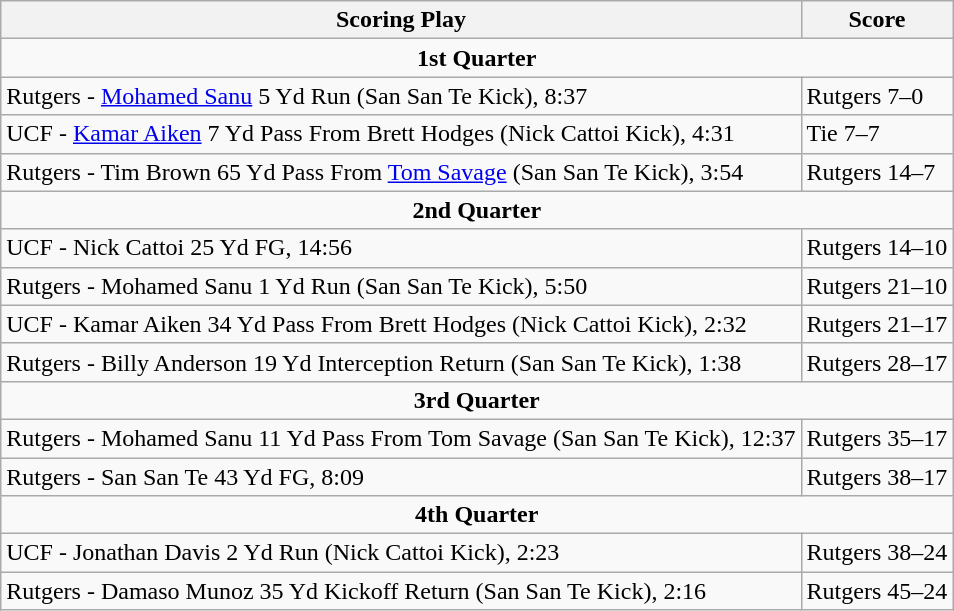<table class="wikitable">
<tr>
<th>Scoring Play</th>
<th>Score</th>
</tr>
<tr>
<td colspan="4" align="center"><strong>1st Quarter</strong></td>
</tr>
<tr>
<td>Rutgers - <a href='#'>Mohamed Sanu</a> 5 Yd Run (San San Te Kick), 8:37</td>
<td>Rutgers 7–0</td>
</tr>
<tr>
<td>UCF - <a href='#'>Kamar Aiken</a> 7 Yd Pass From Brett Hodges (Nick Cattoi Kick), 4:31</td>
<td>Tie 7–7</td>
</tr>
<tr>
<td>Rutgers - Tim Brown 65 Yd Pass From <a href='#'>Tom Savage</a> (San San Te Kick), 3:54</td>
<td>Rutgers 14–7</td>
</tr>
<tr>
<td colspan="4" align="center"><strong>2nd Quarter</strong></td>
</tr>
<tr>
<td>UCF - Nick Cattoi 25 Yd FG, 14:56</td>
<td>Rutgers 14–10</td>
</tr>
<tr>
<td>Rutgers - Mohamed Sanu 1 Yd Run (San San Te Kick), 5:50</td>
<td>Rutgers 21–10</td>
</tr>
<tr>
<td>UCF - Kamar Aiken 34 Yd Pass From Brett Hodges (Nick Cattoi Kick), 2:32</td>
<td>Rutgers 21–17</td>
</tr>
<tr>
<td>Rutgers -  Billy Anderson 19 Yd Interception Return (San San Te Kick), 1:38</td>
<td>Rutgers 28–17</td>
</tr>
<tr>
<td colspan="4" align="center"><strong>3rd Quarter</strong></td>
</tr>
<tr>
<td>Rutgers - Mohamed Sanu 11 Yd Pass From Tom Savage (San San Te Kick), 12:37</td>
<td>Rutgers 35–17</td>
</tr>
<tr>
<td>Rutgers - San San Te 43 Yd FG, 8:09</td>
<td>Rutgers 38–17</td>
</tr>
<tr>
<td colspan="4" align="center"><strong>4th Quarter</strong></td>
</tr>
<tr>
<td>UCF - Jonathan Davis 2 Yd Run (Nick Cattoi Kick), 2:23</td>
<td>Rutgers 38–24</td>
</tr>
<tr>
<td>Rutgers -  Damaso Munoz 35 Yd Kickoff Return (San San Te Kick), 2:16</td>
<td>Rutgers 45–24</td>
</tr>
</table>
